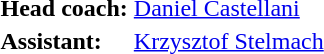<table>
<tr>
<td><strong>Head coach:</strong></td>
<td><a href='#'>Daniel Castellani</a></td>
</tr>
<tr>
<td><strong>Assistant:</strong></td>
<td><a href='#'>Krzysztof Stelmach</a></td>
</tr>
</table>
